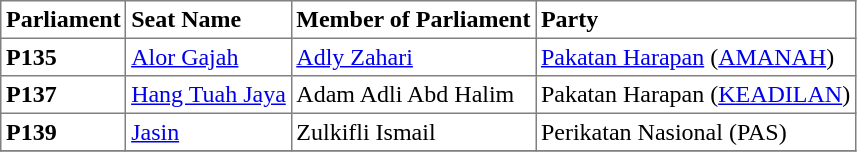<table class="toccolours sortable" cellpadding="3" border="1" style="border-collapse:collapse; text-align: left;">
<tr>
<th align="center">Parliament</th>
<th>Seat Name</th>
<th>Member of Parliament</th>
<th>Party</th>
</tr>
<tr>
<th align="left">P135</th>
<td><a href='#'>Alor Gajah</a></td>
<td><a href='#'>Adly Zahari</a></td>
<td><a href='#'>Pakatan Harapan</a> (<a href='#'>AMANAH</a>)</td>
</tr>
<tr>
<th>P137</th>
<td><a href='#'>Hang Tuah Jaya</a></td>
<td>Adam Adli Abd Halim</td>
<td>Pakatan Harapan (<a href='#'>KEADILAN</a>)</td>
</tr>
<tr>
<th align="left">P139</th>
<td><a href='#'>Jasin</a></td>
<td>Zulkifli Ismail</td>
<td>Perikatan Nasional (PAS)</td>
</tr>
<tr>
</tr>
</table>
